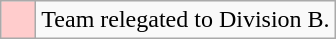<table class="wikitable">
<tr>
<td style="background: #ffcccc;">    </td>
<td>Team relegated to Division B.</td>
</tr>
</table>
